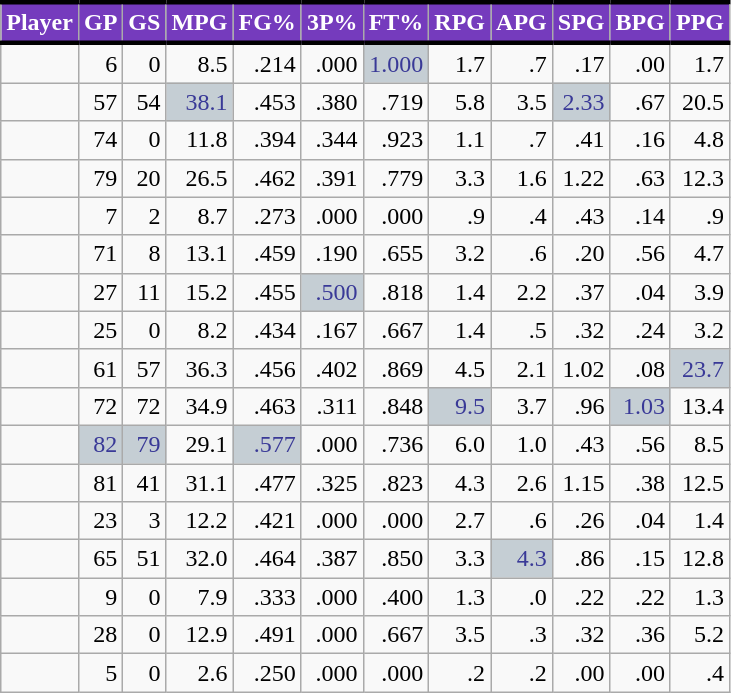<table class="wikitable sortable" style="text-align:right;">
<tr>
<th style="background:#753BBD; color:#FFFFFF; border-top:#010101 3px solid; border-bottom:#010101 3px solid;">Player</th>
<th style="background:#753BBD; color:#FFFFFF; border-top:#010101 3px solid; border-bottom:#010101 3px solid;">GP</th>
<th style="background:#753BBD; color:#FFFFFF; border-top:#010101 3px solid; border-bottom:#010101 3px solid;">GS</th>
<th style="background:#753BBD; color:#FFFFFF; border-top:#010101 3px solid; border-bottom:#010101 3px solid;">MPG</th>
<th style="background:#753BBD; color:#FFFFFF; border-top:#010101 3px solid; border-bottom:#010101 3px solid;">FG%</th>
<th style="background:#753BBD; color:#FFFFFF; border-top:#010101 3px solid; border-bottom:#010101 3px solid;">3P%</th>
<th style="background:#753BBD; color:#FFFFFF; border-top:#010101 3px solid; border-bottom:#010101 3px solid;">FT%</th>
<th style="background:#753BBD; color:#FFFFFF; border-top:#010101 3px solid; border-bottom:#010101 3px solid;">RPG</th>
<th style="background:#753BBD; color:#FFFFFF; border-top:#010101 3px solid; border-bottom:#010101 3px solid;">APG</th>
<th style="background:#753BBD; color:#FFFFFF; border-top:#010101 3px solid; border-bottom:#010101 3px solid;">SPG</th>
<th style="background:#753BBD; color:#FFFFFF; border-top:#010101 3px solid; border-bottom:#010101 3px solid;">BPG</th>
<th style="background:#753BBD; color:#FFFFFF; border-top:#010101 3px solid; border-bottom:#010101 3px solid;">PPG</th>
</tr>
<tr>
<td></td>
<td>6</td>
<td>0</td>
<td>8.5</td>
<td>.214</td>
<td>.000</td>
<td style="background:#c5ced4;color:#393997;">1.000</td>
<td>1.7</td>
<td>.7</td>
<td>.17</td>
<td>.00</td>
<td>1.7</td>
</tr>
<tr>
<td></td>
<td>57</td>
<td>54</td>
<td style="background:#c5ced4;color:#393997;">38.1</td>
<td>.453</td>
<td>.380</td>
<td>.719</td>
<td>5.8</td>
<td>3.5</td>
<td style="background:#c5ced4;color:#393997;">2.33</td>
<td>.67</td>
<td>20.5</td>
</tr>
<tr>
<td></td>
<td>74</td>
<td>0</td>
<td>11.8</td>
<td>.394</td>
<td>.344</td>
<td>.923</td>
<td>1.1</td>
<td>.7</td>
<td>.41</td>
<td>.16</td>
<td>4.8</td>
</tr>
<tr>
<td></td>
<td>79</td>
<td>20</td>
<td>26.5</td>
<td>.462</td>
<td>.391</td>
<td>.779</td>
<td>3.3</td>
<td>1.6</td>
<td>1.22</td>
<td>.63</td>
<td>12.3</td>
</tr>
<tr>
<td></td>
<td>7</td>
<td>2</td>
<td>8.7</td>
<td>.273</td>
<td>.000</td>
<td>.000</td>
<td>.9</td>
<td>.4</td>
<td>.43</td>
<td>.14</td>
<td>.9</td>
</tr>
<tr>
<td></td>
<td>71</td>
<td>8</td>
<td>13.1</td>
<td>.459</td>
<td>.190</td>
<td>.655</td>
<td>3.2</td>
<td>.6</td>
<td>.20</td>
<td>.56</td>
<td>4.7</td>
</tr>
<tr>
<td></td>
<td>27</td>
<td>11</td>
<td>15.2</td>
<td>.455</td>
<td style="background:#c5ced4;color:#393997;">.500</td>
<td>.818</td>
<td>1.4</td>
<td>2.2</td>
<td>.37</td>
<td>.04</td>
<td>3.9</td>
</tr>
<tr>
<td></td>
<td>25</td>
<td>0</td>
<td>8.2</td>
<td>.434</td>
<td>.167</td>
<td>.667</td>
<td>1.4</td>
<td>.5</td>
<td>.32</td>
<td>.24</td>
<td>3.2</td>
</tr>
<tr>
<td></td>
<td>61</td>
<td>57</td>
<td>36.3</td>
<td>.456</td>
<td>.402</td>
<td>.869</td>
<td>4.5</td>
<td>2.1</td>
<td>1.02</td>
<td>.08</td>
<td style="background:#c5ced4;color:#393997;">23.7</td>
</tr>
<tr>
<td></td>
<td>72</td>
<td>72</td>
<td>34.9</td>
<td>.463</td>
<td>.311</td>
<td>.848</td>
<td style="background:#c5ced4;color:#393997;">9.5</td>
<td>3.7</td>
<td>.96</td>
<td style="background:#c5ced4;color:#393997;">1.03</td>
<td>13.4</td>
</tr>
<tr>
<td></td>
<td style="background:#c5ced4;color:#393997;">82</td>
<td style="background:#c5ced4;color:#393997;">79</td>
<td>29.1</td>
<td style="background:#c5ced4;color:#393997;">.577</td>
<td>.000</td>
<td>.736</td>
<td>6.0</td>
<td>1.0</td>
<td>.43</td>
<td>.56</td>
<td>8.5</td>
</tr>
<tr>
<td></td>
<td>81</td>
<td>41</td>
<td>31.1</td>
<td>.477</td>
<td>.325</td>
<td>.823</td>
<td>4.3</td>
<td>2.6</td>
<td>1.15</td>
<td>.38</td>
<td>12.5</td>
</tr>
<tr>
<td></td>
<td>23</td>
<td>3</td>
<td>12.2</td>
<td>.421</td>
<td>.000</td>
<td>.000</td>
<td>2.7</td>
<td>.6</td>
<td>.26</td>
<td>.04</td>
<td>1.4</td>
</tr>
<tr>
<td></td>
<td>65</td>
<td>51</td>
<td>32.0</td>
<td>.464</td>
<td>.387</td>
<td>.850</td>
<td>3.3</td>
<td style="background:#c5ced4;color:#393997;">4.3</td>
<td>.86</td>
<td>.15</td>
<td>12.8</td>
</tr>
<tr>
<td></td>
<td>9</td>
<td>0</td>
<td>7.9</td>
<td>.333</td>
<td>.000</td>
<td>.400</td>
<td>1.3</td>
<td>.0</td>
<td>.22</td>
<td>.22</td>
<td>1.3</td>
</tr>
<tr>
<td></td>
<td>28</td>
<td>0</td>
<td>12.9</td>
<td>.491</td>
<td>.000</td>
<td>.667</td>
<td>3.5</td>
<td>.3</td>
<td>.32</td>
<td>.36</td>
<td>5.2</td>
</tr>
<tr>
<td></td>
<td>5</td>
<td>0</td>
<td>2.6</td>
<td>.250</td>
<td>.000</td>
<td>.000</td>
<td>.2</td>
<td>.2</td>
<td>.00</td>
<td>.00</td>
<td>.4</td>
</tr>
</table>
